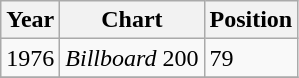<table class="wikitable">
<tr>
<th>Year</th>
<th>Chart</th>
<th>Position</th>
</tr>
<tr>
<td>1976</td>
<td><em>Billboard</em> 200</td>
<td>79</td>
</tr>
<tr>
</tr>
</table>
